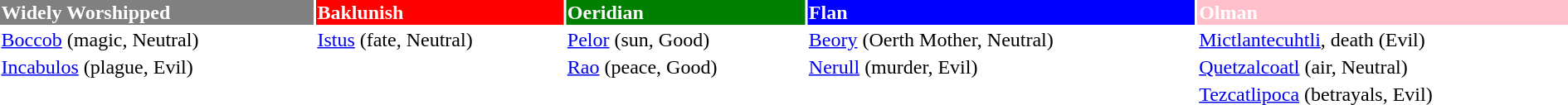<table border=0 width=100%>
<tr>
<td style="color:white" bgcolor=gray><strong>Widely Worshipped</strong></td>
<td style="color:white" bgcolor=red><strong>Baklunish</strong></td>
<td style="color:white" bgcolor=green><strong>Oeridian</strong></td>
<td style="color:white" bgcolor=blue><strong>Flan</strong></td>
<td style="color:white" bgcolor=pink><strong>Olman</strong></td>
</tr>
<tr>
<td><a href='#'>Boccob</a> (magic, Neutral)</td>
<td><a href='#'>Istus</a> (fate, Neutral)</td>
<td><a href='#'>Pelor</a> (sun, Good)</td>
<td><a href='#'>Beory</a> (Oerth Mother, Neutral)</td>
<td><a href='#'>Mictlantecuhtli</a>, death (Evil)</td>
</tr>
<tr>
<td><a href='#'>Incabulos</a> (plague, Evil)</td>
<td> </td>
<td><a href='#'>Rao</a> (peace, Good)</td>
<td><a href='#'>Nerull</a> (murder, Evil)</td>
<td><a href='#'>Quetzalcoatl</a> (air, Neutral)</td>
</tr>
<tr>
<td> </td>
<td> </td>
<td> </td>
<td> </td>
<td><a href='#'>Tezcatlipoca</a> (betrayals, Evil)</td>
</tr>
<tr>
</tr>
</table>
